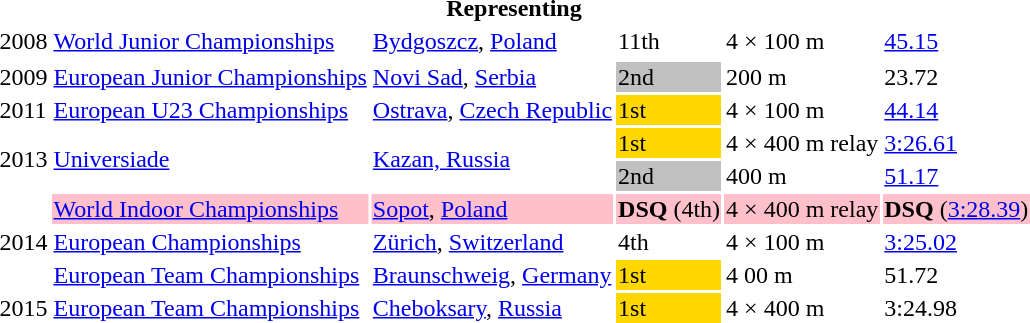<table>
<tr>
<th colspan="6">Representing </th>
</tr>
<tr>
<td>2008</td>
<td><a href='#'>World Junior Championships</a></td>
<td><a href='#'>Bydgoszcz</a>, <a href='#'>Poland</a></td>
<td>11th</td>
<td>4 × 100 m</td>
<td><a href='#'>45.15</a></td>
</tr>
<tr>
</tr>
<tr>
<td>2009</td>
<td><a href='#'>European Junior Championships</a></td>
<td><a href='#'>Novi Sad</a>, <a href='#'>Serbia</a></td>
<td bgcolor="silver">2nd</td>
<td>200 m</td>
<td>23.72</td>
</tr>
<tr>
<td>2011</td>
<td><a href='#'>European U23 Championships</a></td>
<td><a href='#'>Ostrava</a>, <a href='#'>Czech Republic</a></td>
<td bgcolor="gold">1st</td>
<td>4 × 100 m</td>
<td><a href='#'>44.14</a></td>
</tr>
<tr>
<td rowspan=2>2013</td>
<td rowspan=2><a href='#'>Universiade</a></td>
<td rowspan=2><a href='#'>Kazan, Russia</a></td>
<td bgcolor="gold">1st</td>
<td>4 × 400 m relay</td>
<td><a href='#'>3:26.61</a></td>
</tr>
<tr>
<td bgcolor="silver">2nd</td>
<td>400 m</td>
<td><a href='#'>51.17</a></td>
</tr>
<tr>
<td rowspan=3>2014</td>
<td bgcolor="pink"><a href='#'>World Indoor Championships</a></td>
<td bgcolor="pink"><a href='#'>Sopot</a>, <a href='#'>Poland</a></td>
<td bgcolor="pink"><strong>DSQ</strong> (4th)</td>
<td bgcolor="pink">4 × 400 m relay</td>
<td bgcolor="pink"><strong>DSQ</strong> (<a href='#'>3:28.39</a>)</td>
</tr>
<tr>
<td><a href='#'>European Championships</a></td>
<td><a href='#'>Zürich</a>, <a href='#'>Switzerland</a></td>
<td>4th</td>
<td>4 × 100 m</td>
<td><a href='#'>3:25.02</a></td>
</tr>
<tr>
<td><a href='#'>European Team Championships</a></td>
<td><a href='#'>Braunschweig</a>, <a href='#'>Germany</a></td>
<td bgcolor="gold">1st</td>
<td>4 00 m</td>
<td>51.72</td>
</tr>
<tr>
<td>2015</td>
<td><a href='#'>European Team Championships</a></td>
<td><a href='#'>Cheboksary</a>, <a href='#'>Russia</a></td>
<td bgcolor="gold">1st</td>
<td>4 × 400 m</td>
<td>3:24.98</td>
</tr>
</table>
